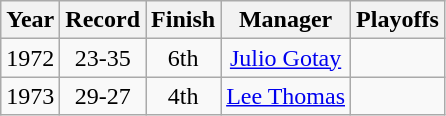<table class="wikitable">
<tr>
<th>Year</th>
<th>Record</th>
<th>Finish</th>
<th>Manager</th>
<th>Playoffs</th>
</tr>
<tr align=center>
<td>1972</td>
<td>23-35</td>
<td>6th</td>
<td><a href='#'>Julio Gotay</a></td>
<td></td>
</tr>
<tr align=center>
<td>1973</td>
<td>29-27</td>
<td>4th</td>
<td><a href='#'>Lee Thomas</a></td>
<td></td>
</tr>
</table>
